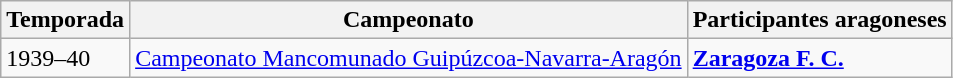<table class="wikitable">
<tr>
<th>Temporada</th>
<th>Campeonato</th>
<th>Participantes aragoneses</th>
</tr>
<tr>
<td>1939–40</td>
<td><a href='#'>Campeonato Mancomunado Guipúzcoa-Navarra-Aragón</a></td>
<td><strong><a href='#'>Zaragoza F. C.</a></strong></td>
</tr>
</table>
